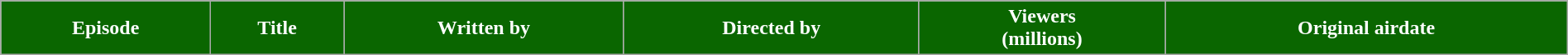<table class="wikitable plainrowheaders" style="width:100%;">
<tr style="color:#fff;">
<th style="background:#0A6600;">Episode</th>
<th style="background:#0A6600;">Title</th>
<th style="background:#0A6600;">Written by</th>
<th style="background:#0A6600;">Directed by</th>
<th style="background:#0A6600;">Viewers<br>(millions)</th>
<th style="background:#0A6600;">Original airdate<br>
</th>
</tr>
</table>
